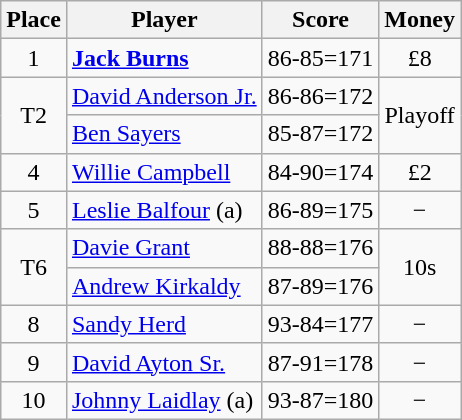<table class=wikitable>
<tr>
<th>Place</th>
<th>Player</th>
<th>Score</th>
<th>Money</th>
</tr>
<tr>
<td align=center>1</td>
<td> <strong><a href='#'>Jack Burns</a></strong></td>
<td>86-85=171</td>
<td align=center>£8</td>
</tr>
<tr>
<td rowspan=2 align=center>T2</td>
<td> <a href='#'>David Anderson Jr.</a></td>
<td>86-86=172</td>
<td rowspan=2 align=center>Playoff</td>
</tr>
<tr>
<td> <a href='#'>Ben Sayers</a></td>
<td>85-87=172</td>
</tr>
<tr>
<td align=center>4</td>
<td> <a href='#'>Willie Campbell</a></td>
<td>84-90=174</td>
<td align=center>£2</td>
</tr>
<tr>
<td align=center>5</td>
<td> <a href='#'>Leslie Balfour</a> (a)</td>
<td>86-89=175</td>
<td align=center>−</td>
</tr>
<tr>
<td rowspan=2 align=center>T6</td>
<td> <a href='#'>Davie Grant</a></td>
<td>88-88=176</td>
<td rowspan=2 align=center>10s</td>
</tr>
<tr>
<td> <a href='#'>Andrew Kirkaldy</a></td>
<td>87-89=176</td>
</tr>
<tr>
<td align=center>8</td>
<td> <a href='#'>Sandy Herd</a></td>
<td>93-84=177</td>
<td align=center>−</td>
</tr>
<tr>
<td align=center>9</td>
<td> <a href='#'>David Ayton Sr.</a></td>
<td>87-91=178</td>
<td align=center>−</td>
</tr>
<tr>
<td align=center>10</td>
<td> <a href='#'>Johnny Laidlay</a> (a)</td>
<td>93-87=180</td>
<td align=center>−</td>
</tr>
</table>
